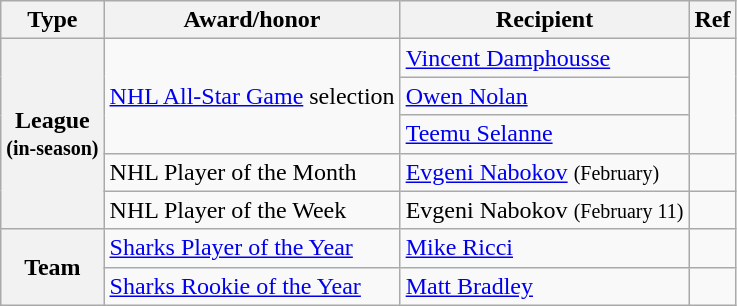<table class="wikitable">
<tr>
<th scope="col">Type</th>
<th scope="col">Award/honor</th>
<th scope="col">Recipient</th>
<th scope="col">Ref</th>
</tr>
<tr>
<th scope="row" rowspan="5">League<br><small>(in-season)</small></th>
<td rowspan="3"><a href='#'>NHL All-Star Game</a> selection</td>
<td><a href='#'>Vincent Damphousse</a></td>
<td rowspan="3"></td>
</tr>
<tr>
<td><a href='#'>Owen Nolan</a></td>
</tr>
<tr>
<td><a href='#'>Teemu Selanne</a></td>
</tr>
<tr>
<td>NHL Player of the Month</td>
<td><a href='#'>Evgeni Nabokov</a> <small>(February)</small></td>
<td></td>
</tr>
<tr>
<td>NHL Player of the Week</td>
<td>Evgeni Nabokov <small>(February 11)</small></td>
<td></td>
</tr>
<tr>
<th scope="row" rowspan="2">Team</th>
<td><a href='#'>Sharks Player of the Year</a></td>
<td><a href='#'>Mike Ricci</a></td>
<td></td>
</tr>
<tr>
<td><a href='#'>Sharks Rookie of the Year</a></td>
<td><a href='#'>Matt Bradley</a></td>
<td></td>
</tr>
</table>
